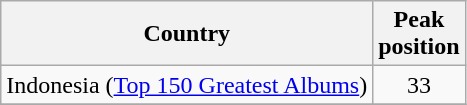<table class="wikitable sortable">
<tr>
<th>Country</th>
<th>Peak<br>position</th>
</tr>
<tr>
<td>Indonesia (<a href='#'>Top 150 Greatest Albums</a>)</td>
<td style="text-align:center;">33</td>
</tr>
<tr>
</tr>
</table>
